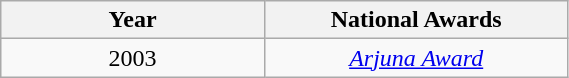<table width="30%" class="wikitable">
<tr>
<th width="10%">Year</th>
<th width="10%">National Awards</th>
</tr>
<tr>
<td style="text-align:center;">2003</td>
<td style="text-align:center;"><em><a href='#'>Arjuna Award</a></em></td>
</tr>
</table>
